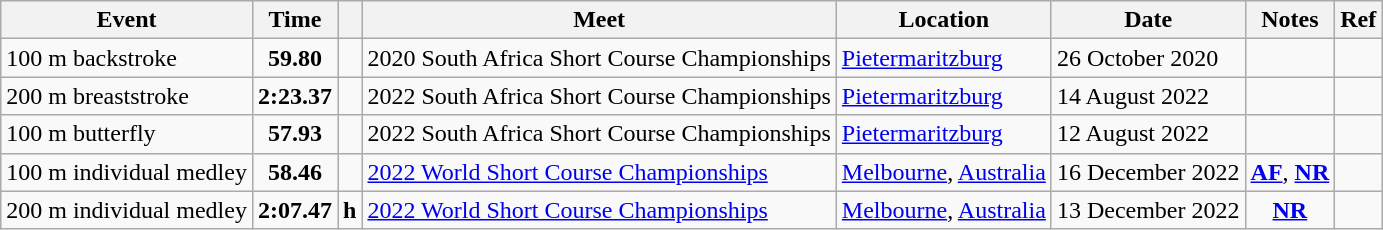<table class="wikitable">
<tr>
<th>Event</th>
<th>Time</th>
<th></th>
<th>Meet</th>
<th>Location</th>
<th>Date</th>
<th>Notes</th>
<th>Ref</th>
</tr>
<tr>
<td>100 m backstroke</td>
<td style="text-align:center;"><strong>59.80</strong></td>
<td></td>
<td>2020 South Africa Short Course Championships</td>
<td><a href='#'>Pietermaritzburg</a></td>
<td>26 October 2020</td>
<td style="text-align:center;"></td>
<td style="text-align:center;"></td>
</tr>
<tr>
<td>200 m breaststroke</td>
<td style="text-align:center;"><strong>2:23.37</strong></td>
<td></td>
<td>2022 South Africa Short Course Championships</td>
<td><a href='#'>Pietermaritzburg</a></td>
<td>14 August 2022</td>
<td style="text-align:center;"></td>
<td style="text-align:center;"></td>
</tr>
<tr>
<td>100 m butterfly</td>
<td style="text-align:center;"><strong>57.93</strong></td>
<td></td>
<td>2022 South Africa Short Course Championships</td>
<td><a href='#'>Pietermaritzburg</a></td>
<td>12 August 2022</td>
<td style="text-align:center;"></td>
<td style="text-align:center;"></td>
</tr>
<tr>
<td>100 m individual medley</td>
<td style="text-align:center;"><strong>58.46</strong></td>
<td></td>
<td><a href='#'>2022 World Short Course Championships</a></td>
<td><a href='#'>Melbourne</a>, <a href='#'>Australia</a></td>
<td>16 December 2022</td>
<td style="text-align:center;"><strong><a href='#'>AF</a></strong>, <strong><a href='#'>NR</a></strong></td>
<td style="text-align:center;"></td>
</tr>
<tr>
<td>200 m individual medley</td>
<td style="text-align:center;"><strong>2:07.47</strong></td>
<td><strong>h</strong></td>
<td><a href='#'>2022 World Short Course Championships</a></td>
<td><a href='#'>Melbourne</a>, <a href='#'>Australia</a></td>
<td>13 December 2022</td>
<td style="text-align:center;"><strong><a href='#'>NR</a></strong></td>
<td style="text-align:center;"></td>
</tr>
</table>
